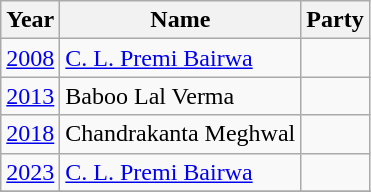<table class="wikitable sortable">
<tr>
<th>Year</th>
<th>Name</th>
<th colspan=2>Party</th>
</tr>
<tr>
<td><a href='#'>2008</a></td>
<td><a href='#'>C. L. Premi Bairwa</a></td>
<td></td>
</tr>
<tr>
<td><a href='#'>2013</a></td>
<td>Baboo Lal Verma</td>
<td></td>
</tr>
<tr>
<td><a href='#'>2018</a></td>
<td>Chandrakanta Meghwal</td>
</tr>
<tr>
<td><a href='#'>2023</a></td>
<td><a href='#'>C. L. Premi Bairwa</a></td>
<td></td>
</tr>
<tr>
</tr>
</table>
